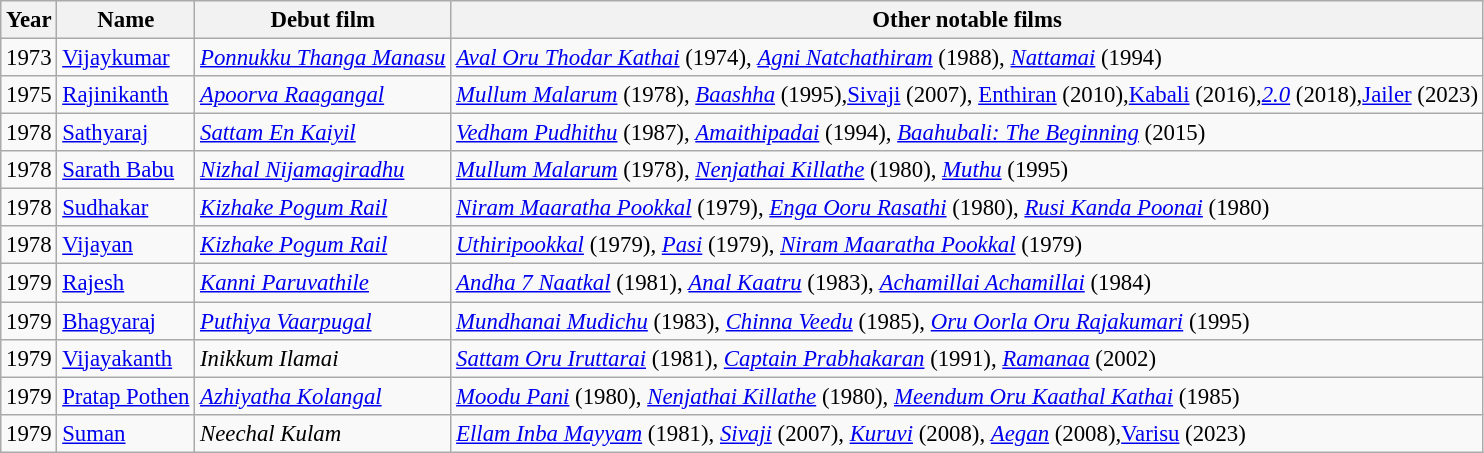<table class="wikitable sortable" style="font-size:95%;">
<tr>
<th>Year</th>
<th>Name</th>
<th>Debut film</th>
<th class=unsortable>Other notable films</th>
</tr>
<tr>
<td>1973</td>
<td><a href='#'>Vijaykumar</a></td>
<td><em><a href='#'>Ponnukku Thanga Manasu</a></em></td>
<td><em><a href='#'>Aval Oru Thodar Kathai</a></em> (1974), <em><a href='#'>Agni Natchathiram</a></em> (1988), <em><a href='#'>Nattamai</a></em> (1994)</td>
</tr>
<tr>
<td>1975</td>
<td><a href='#'>Rajinikanth</a></td>
<td><em><a href='#'>Apoorva Raagangal</a></em></td>
<td><em><a href='#'>Mullum Malarum</a></em> (1978), <em><a href='#'>Baashha</a></em> (1995),<a href='#'>Sivaji</a> (2007), <a href='#'>Enthiran</a> (2010),<a href='#'>Kabali</a> (2016),<em><a href='#'>2.0</a></em> (2018),<a href='#'>Jailer</a> (2023)</td>
</tr>
<tr>
<td>1978</td>
<td><a href='#'>Sathyaraj</a></td>
<td><em><a href='#'>Sattam En Kaiyil</a></em></td>
<td><em><a href='#'>Vedham Pudhithu</a></em> (1987), <em><a href='#'>Amaithipadai</a></em> (1994), <em><a href='#'>Baahubali: The Beginning</a></em> (2015)</td>
</tr>
<tr>
<td>1978</td>
<td><a href='#'>Sarath Babu</a></td>
<td><em><a href='#'>Nizhal Nijamagiradhu</a></em></td>
<td><em><a href='#'>Mullum Malarum</a></em> (1978), <em><a href='#'>Nenjathai Killathe</a></em> (1980), <em><a href='#'>Muthu</a></em> (1995)</td>
</tr>
<tr>
<td>1978</td>
<td><a href='#'>Sudhakar</a></td>
<td><em><a href='#'>Kizhake Pogum Rail</a></em></td>
<td><em><a href='#'>Niram Maaratha Pookkal</a></em> (1979), <em><a href='#'>Enga Ooru Rasathi</a></em> (1980), <em><a href='#'>Rusi Kanda Poonai</a></em> (1980)</td>
</tr>
<tr>
<td>1978</td>
<td><a href='#'>Vijayan</a></td>
<td><em><a href='#'>Kizhake Pogum Rail</a></em></td>
<td><em><a href='#'>Uthiripookkal</a></em> (1979), <em><a href='#'>Pasi</a></em> (1979), <em><a href='#'>Niram Maaratha Pookkal</a></em> (1979)</td>
</tr>
<tr>
<td>1979</td>
<td><a href='#'>Rajesh</a></td>
<td><em><a href='#'>Kanni Paruvathile</a></em></td>
<td><em><a href='#'>Andha 7 Naatkal</a></em> (1981), <em><a href='#'>Anal Kaatru</a></em> (1983), <em><a href='#'>Achamillai Achamillai</a></em> (1984)</td>
</tr>
<tr>
<td>1979</td>
<td><a href='#'>Bhagyaraj</a></td>
<td><em><a href='#'>Puthiya Vaarpugal</a></em></td>
<td><em><a href='#'>Mundhanai Mudichu</a></em> (1983), <em><a href='#'>Chinna Veedu</a></em> (1985), <em><a href='#'>Oru Oorla Oru Rajakumari</a></em> (1995)</td>
</tr>
<tr>
<td>1979</td>
<td><a href='#'>Vijayakanth</a></td>
<td><em>Inikkum Ilamai</em></td>
<td><em><a href='#'>Sattam Oru Iruttarai</a></em> (1981), <em><a href='#'>Captain Prabhakaran</a></em> (1991), <em><a href='#'>Ramanaa</a></em> (2002)</td>
</tr>
<tr>
<td>1979</td>
<td><a href='#'>Pratap Pothen</a></td>
<td><em><a href='#'>Azhiyatha Kolangal</a></em></td>
<td><em><a href='#'>Moodu Pani</a></em> (1980), <em><a href='#'>Nenjathai Killathe</a></em> (1980), <em><a href='#'>Meendum Oru Kaathal Kathai</a></em> (1985)</td>
</tr>
<tr>
<td>1979</td>
<td><a href='#'>Suman</a></td>
<td><em>Neechal Kulam</em></td>
<td><em><a href='#'>Ellam Inba Mayyam</a></em> (1981), <em><a href='#'>Sivaji</a></em> (2007), <em><a href='#'>Kuruvi</a></em> (2008),  <em><a href='#'>Aegan</a></em> (2008),<a href='#'>Varisu</a> (2023)</td>
</tr>
</table>
